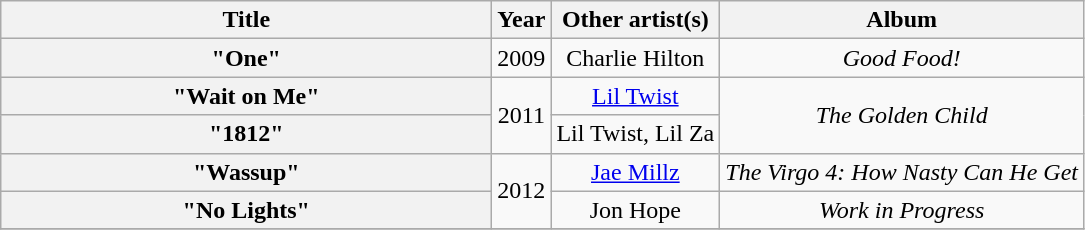<table class="wikitable plainrowheaders" style="text-align:center;">
<tr>
<th scope="col" style="width:20em;">Title</th>
<th scope="col">Year</th>
<th scope="col">Other artist(s)</th>
<th scope="col">Album</th>
</tr>
<tr>
<th scope="row">"One"</th>
<td>2009</td>
<td>Charlie Hilton</td>
<td><em>Good Food!</em></td>
</tr>
<tr>
<th scope="row">"Wait on Me"</th>
<td rowspan="2">2011</td>
<td><a href='#'>Lil Twist</a></td>
<td rowspan="2"><em>The Golden Child</em></td>
</tr>
<tr>
<th scope="row">"1812"</th>
<td>Lil Twist, Lil Za</td>
</tr>
<tr>
<th scope="row">"Wassup"</th>
<td rowspan="2">2012</td>
<td><a href='#'>Jae Millz</a></td>
<td><em>The Virgo 4: How Nasty Can He Get</em></td>
</tr>
<tr>
<th scope="row">"No Lights"</th>
<td>Jon Hope</td>
<td><em>Work in Progress</em></td>
</tr>
<tr>
</tr>
</table>
